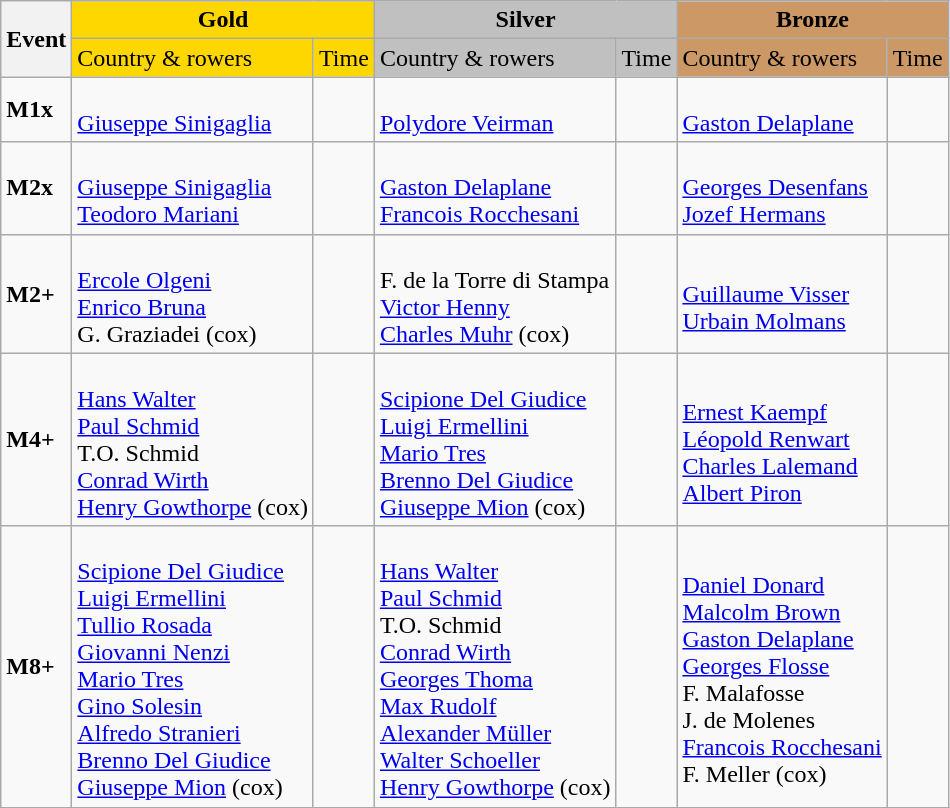<table class="wikitable">
<tr>
<th rowspan="2">Event</th>
<th colspan="2" style="background:gold;">Gold</th>
<th colspan="2" style="background:silver;">Silver</th>
<th colspan="2" style="background:#c96;">Bronze</th>
</tr>
<tr>
<td style="background:gold;">Country & rowers</td>
<td style="background:gold;">Time</td>
<td style="background:silver;">Country & rowers</td>
<td style="background:silver;">Time</td>
<td style="background:#c96;">Country & rowers</td>
<td style="background:#c96;">Time</td>
</tr>
<tr>
<td><strong>M1x</strong></td>
<td> <br> <a href='#'>Giuseppe Sinigaglia</a></td>
<td></td>
<td> <br> <a href='#'>Polydore Veirman</a></td>
<td></td>
<td> <br> <a href='#'>Gaston Delaplane</a></td>
<td></td>
</tr>
<tr>
<td><strong>M2x</strong></td>
<td> <br> <a href='#'>Giuseppe Sinigaglia</a> <br> <a href='#'>Teodoro Mariani</a></td>
<td></td>
<td> <br> <a href='#'>Gaston Delaplane</a> <br> <a href='#'>Francois Rocchesani</a></td>
<td></td>
<td> <br> <a href='#'>Georges Desenfans</a> <br> <a href='#'>Jozef Hermans</a></td>
<td></td>
</tr>
<tr>
<td><strong>M2+</strong></td>
<td> <br> <a href='#'>Ercole Olgeni</a> <br> <a href='#'>Enrico Bruna</a> <br> G. Graziadei (cox)</td>
<td></td>
<td> <br> F. de la Torre di Stampa <br> <a href='#'>Victor Henny</a> <br> <a href='#'>Charles Muhr</a> (cox)</td>
<td></td>
<td> <br> <a href='#'>Guillaume Visser</a> <br> <a href='#'>Urbain Molmans</a></td>
<td></td>
</tr>
<tr>
<td><strong>M4+</strong></td>
<td> <br> <a href='#'>Hans Walter</a> <br> <a href='#'>Paul Schmid</a> <br> T.O. Schmid <br> <a href='#'>Conrad Wirth</a> <br> <a href='#'>Henry Gowthorpe</a> (cox)</td>
<td></td>
<td> <br> <a href='#'>Scipione Del Giudice</a> <br> <a href='#'>Luigi Ermellini</a> <br> <a href='#'>Mario Tres</a> <br> <a href='#'>Brenno Del Giudice</a> <br> <a href='#'>Giuseppe Mion</a> (cox)</td>
<td></td>
<td> <br> <a href='#'>Ernest Kaempf</a> <br> <a href='#'>Léopold Renwart</a> <br> <a href='#'>Charles Lalemand</a> <br> <a href='#'>Albert Piron</a></td>
<td></td>
</tr>
<tr>
<td><strong>M8+</strong></td>
<td> <br> <a href='#'>Scipione Del Giudice</a> <br> <a href='#'>Luigi Ermellini</a> <br> <a href='#'>Tullio Rosada</a> <br> <a href='#'>Giovanni Nenzi</a> <br> <a href='#'>Mario Tres</a> <br> <a href='#'>Gino Solesin</a> <br> <a href='#'>Alfredo Stranieri</a> <br> <a href='#'>Brenno Del Giudice</a> <br> <a href='#'>Giuseppe Mion</a> (cox)</td>
<td></td>
<td> <br> <a href='#'>Hans Walter</a> <br> <a href='#'>Paul Schmid</a> <br> T.O. Schmid <br> <a href='#'>Conrad Wirth</a> <br> <a href='#'>Georges Thoma</a> <br> <a href='#'>Max Rudolf</a> <br> <a href='#'>Alexander Müller</a> <br> <a href='#'>Walter Schoeller</a> <br> <a href='#'>Henry Gowthorpe</a> (cox)</td>
<td></td>
<td> <br> <a href='#'>Daniel Donard</a> <br> <a href='#'>Malcolm Brown</a> <br> <a href='#'>Gaston Delaplane</a> <br> <a href='#'>Georges Flosse</a> <br> F. Malafosse <br> J. de Molenes <br> <a href='#'>Francois Rocchesani</a> <br> F. Meller (cox)</td>
<td></td>
</tr>
</table>
